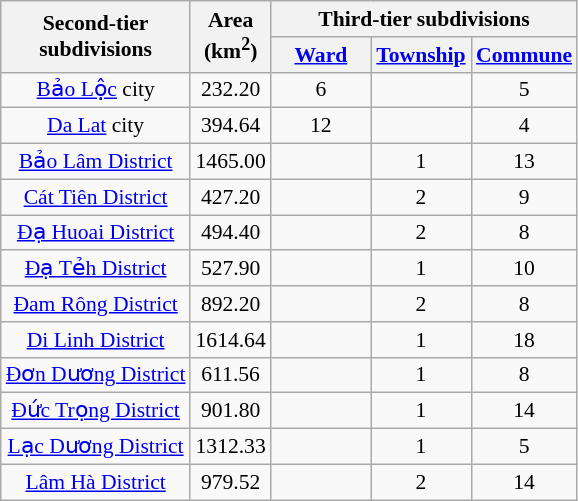<table class="wikitable" style="font-size:90%; text-align:center">
<tr>
<th rowspan="2">Second-tier<br>subdivisions</th>
<th rowspan="2">Area<br>(km<sup>2</sup>)</th>
<th colspan="3">Third-tier subdivisions</th>
</tr>
<tr>
<th width="60px"><a href='#'>Ward</a></th>
<th width="60px"><a href='#'>Township</a></th>
<th width="60px"><a href='#'>Commune</a></th>
</tr>
<tr>
<td><a href='#'>Bảo Lộc</a> city</td>
<td>232.20</td>
<td>6</td>
<td></td>
<td>5</td>
</tr>
<tr>
<td><a href='#'>Da Lat</a> city</td>
<td>394.64</td>
<td>12</td>
<td></td>
<td>4</td>
</tr>
<tr>
<td><a href='#'>Bảo Lâm District</a></td>
<td>1465.00</td>
<td></td>
<td>1</td>
<td>13</td>
</tr>
<tr>
<td><a href='#'>Cát Tiên District</a></td>
<td>427.20</td>
<td></td>
<td>2</td>
<td>9</td>
</tr>
<tr>
<td><a href='#'>Đạ Huoai District</a></td>
<td>494.40</td>
<td></td>
<td>2</td>
<td>8</td>
</tr>
<tr>
<td><a href='#'>Đạ Tẻh District</a></td>
<td>527.90</td>
<td></td>
<td>1</td>
<td>10</td>
</tr>
<tr>
<td><a href='#'>Đam Rông District</a></td>
<td>892.20</td>
<td></td>
<td>2</td>
<td>8</td>
</tr>
<tr>
<td><a href='#'>Di Linh District</a></td>
<td>1614.64</td>
<td></td>
<td>1</td>
<td>18</td>
</tr>
<tr>
<td><a href='#'>Đơn Dương District</a></td>
<td>611.56</td>
<td></td>
<td>1</td>
<td>8</td>
</tr>
<tr>
<td><a href='#'>Đức Trọng District</a></td>
<td>901.80</td>
<td></td>
<td>1</td>
<td>14</td>
</tr>
<tr>
<td><a href='#'>Lạc Dương District</a></td>
<td>1312.33</td>
<td></td>
<td>1</td>
<td>5</td>
</tr>
<tr>
<td><a href='#'>Lâm Hà District</a></td>
<td>979.52</td>
<td></td>
<td>2</td>
<td>14</td>
</tr>
</table>
